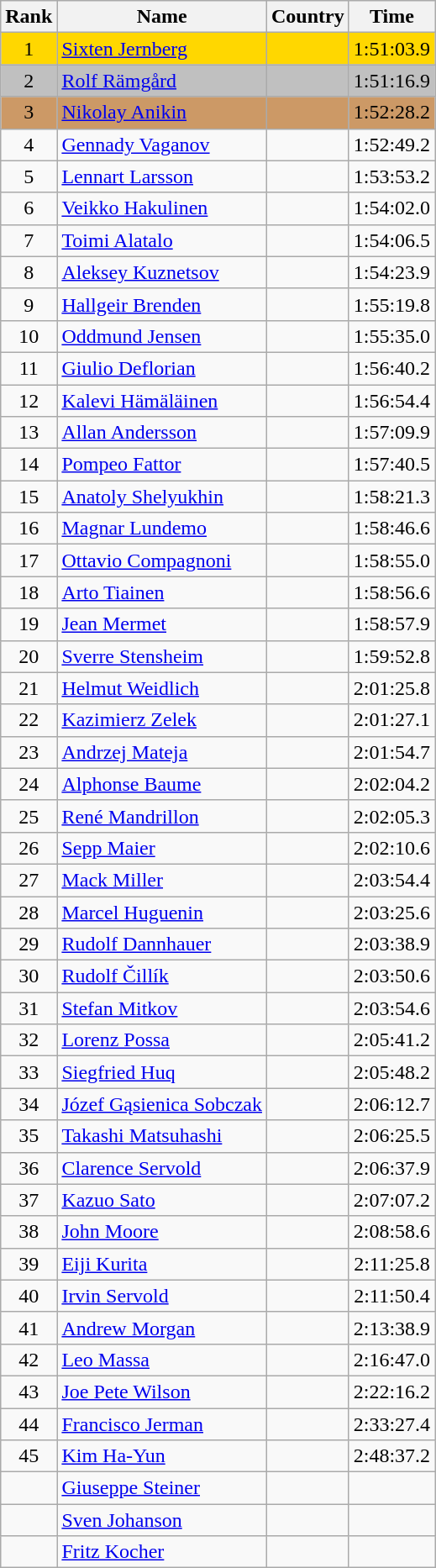<table class="wikitable sortable" style="text-align:center">
<tr>
<th>Rank</th>
<th>Name</th>
<th>Country</th>
<th>Time</th>
</tr>
<tr bgcolor=gold>
<td>1</td>
<td align="left"><a href='#'>Sixten Jernberg</a></td>
<td align="left"></td>
<td>1:51:03.9</td>
</tr>
<tr bgcolor=silver>
<td>2</td>
<td align="left"><a href='#'>Rolf Rämgård</a></td>
<td align="left"></td>
<td>1:51:16.9</td>
</tr>
<tr bgcolor=#CC9966>
<td>3</td>
<td align="left"><a href='#'>Nikolay Anikin</a></td>
<td align="left"></td>
<td>1:52:28.2</td>
</tr>
<tr>
<td>4</td>
<td align="left"><a href='#'>Gennady Vaganov</a></td>
<td align="left"></td>
<td>1:52:49.2</td>
</tr>
<tr>
<td>5</td>
<td align="left"><a href='#'>Lennart Larsson</a></td>
<td align="left"></td>
<td>1:53:53.2</td>
</tr>
<tr>
<td>6</td>
<td align="left"><a href='#'>Veikko Hakulinen</a></td>
<td align="left"></td>
<td>1:54:02.0</td>
</tr>
<tr>
<td>7</td>
<td align="left"><a href='#'>Toimi Alatalo</a></td>
<td align="left"></td>
<td>1:54:06.5</td>
</tr>
<tr>
<td>8</td>
<td align="left"><a href='#'>Aleksey Kuznetsov</a></td>
<td align="left"></td>
<td>1:54:23.9</td>
</tr>
<tr>
<td>9</td>
<td align="left"><a href='#'>Hallgeir Brenden</a></td>
<td align="left"></td>
<td>1:55:19.8</td>
</tr>
<tr>
<td>10</td>
<td align="left"><a href='#'>Oddmund Jensen</a></td>
<td align="left"></td>
<td>1:55:35.0</td>
</tr>
<tr>
<td>11</td>
<td align="left"><a href='#'>Giulio Deflorian</a></td>
<td align="left"></td>
<td>1:56:40.2</td>
</tr>
<tr>
<td>12</td>
<td align="left"><a href='#'>Kalevi Hämäläinen</a></td>
<td align="left"></td>
<td>1:56:54.4</td>
</tr>
<tr>
<td>13</td>
<td align="left"><a href='#'>Allan Andersson</a></td>
<td align="left"></td>
<td>1:57:09.9</td>
</tr>
<tr>
<td>14</td>
<td align="left"><a href='#'>Pompeo Fattor</a></td>
<td align="left"></td>
<td>1:57:40.5</td>
</tr>
<tr>
<td>15</td>
<td align="left"><a href='#'>Anatoly Shelyukhin</a></td>
<td align="left"></td>
<td>1:58:21.3</td>
</tr>
<tr>
<td>16</td>
<td align="left"><a href='#'>Magnar Lundemo</a></td>
<td align="left"></td>
<td>1:58:46.6</td>
</tr>
<tr>
<td>17</td>
<td align="left"><a href='#'>Ottavio Compagnoni</a></td>
<td align="left"></td>
<td>1:58:55.0</td>
</tr>
<tr>
<td>18</td>
<td align="left"><a href='#'>Arto Tiainen</a></td>
<td align="left"></td>
<td>1:58:56.6</td>
</tr>
<tr>
<td>19</td>
<td align="left"><a href='#'>Jean Mermet</a></td>
<td align="left"></td>
<td>1:58:57.9</td>
</tr>
<tr>
<td>20</td>
<td align="left"><a href='#'>Sverre Stensheim</a></td>
<td align="left"></td>
<td>1:59:52.8</td>
</tr>
<tr>
<td>21</td>
<td align="left"><a href='#'>Helmut Weidlich</a></td>
<td align="left"></td>
<td>2:01:25.8</td>
</tr>
<tr>
<td>22</td>
<td align="left"><a href='#'>Kazimierz Zelek</a></td>
<td align="left"></td>
<td>2:01:27.1</td>
</tr>
<tr>
<td>23</td>
<td align="left"><a href='#'>Andrzej Mateja</a></td>
<td align="left"></td>
<td>2:01:54.7</td>
</tr>
<tr>
<td>24</td>
<td align="left"><a href='#'>Alphonse Baume</a></td>
<td align="left"></td>
<td>2:02:04.2</td>
</tr>
<tr>
<td>25</td>
<td align="left"><a href='#'>René Mandrillon</a></td>
<td align="left"></td>
<td>2:02:05.3</td>
</tr>
<tr>
<td>26</td>
<td align="left"><a href='#'>Sepp Maier</a></td>
<td align="left"></td>
<td>2:02:10.6</td>
</tr>
<tr>
<td>27</td>
<td align="left"><a href='#'>Mack Miller</a></td>
<td align="left"></td>
<td>2:03:54.4</td>
</tr>
<tr>
<td>28</td>
<td align="left"><a href='#'>Marcel Huguenin</a></td>
<td align="left"></td>
<td>2:03:25.6</td>
</tr>
<tr>
<td>29</td>
<td align="left"><a href='#'>Rudolf Dannhauer</a></td>
<td align="left"></td>
<td>2:03:38.9</td>
</tr>
<tr>
<td>30</td>
<td align="left"><a href='#'>Rudolf Čillík</a></td>
<td align="left"></td>
<td>2:03:50.6</td>
</tr>
<tr>
<td>31</td>
<td align="left"><a href='#'>Stefan Mitkov</a></td>
<td align="left"></td>
<td>2:03:54.6</td>
</tr>
<tr>
<td>32</td>
<td align="left"><a href='#'>Lorenz Possa</a></td>
<td align="left"></td>
<td>2:05:41.2</td>
</tr>
<tr>
<td>33</td>
<td align="left"><a href='#'>Siegfried Huq</a></td>
<td align="left"></td>
<td>2:05:48.2</td>
</tr>
<tr>
<td>34</td>
<td align="left"><a href='#'>Józef Gąsienica Sobczak</a></td>
<td align="left"></td>
<td>2:06:12.7</td>
</tr>
<tr>
<td>35</td>
<td align="left"><a href='#'>Takashi Matsuhashi</a></td>
<td align="left"></td>
<td>2:06:25.5</td>
</tr>
<tr>
<td>36</td>
<td align="left"><a href='#'>Clarence Servold</a></td>
<td align="left"></td>
<td>2:06:37.9</td>
</tr>
<tr>
<td>37</td>
<td align="left"><a href='#'>Kazuo Sato</a></td>
<td align="left"></td>
<td>2:07:07.2</td>
</tr>
<tr>
<td>38</td>
<td align="left"><a href='#'>John Moore</a></td>
<td align="left"></td>
<td>2:08:58.6</td>
</tr>
<tr>
<td>39</td>
<td align="left"><a href='#'>Eiji Kurita</a></td>
<td align="left"></td>
<td>2:11:25.8</td>
</tr>
<tr>
<td>40</td>
<td align="left"><a href='#'>Irvin Servold</a></td>
<td align="left"></td>
<td>2:11:50.4</td>
</tr>
<tr>
<td>41</td>
<td align="left"><a href='#'>Andrew Morgan</a></td>
<td align="left"></td>
<td>2:13:38.9</td>
</tr>
<tr>
<td>42</td>
<td align="left"><a href='#'>Leo Massa</a></td>
<td align="left"></td>
<td>2:16:47.0</td>
</tr>
<tr>
<td>43</td>
<td align="left"><a href='#'>Joe Pete Wilson</a></td>
<td align="left"></td>
<td>2:22:16.2</td>
</tr>
<tr>
<td>44</td>
<td align="left"><a href='#'>Francisco Jerman</a></td>
<td align="left"></td>
<td>2:33:27.4</td>
</tr>
<tr>
<td>45</td>
<td align="left"><a href='#'>Kim Ha-Yun</a></td>
<td align="left"></td>
<td>2:48:37.2</td>
</tr>
<tr>
<td></td>
<td align="left"><a href='#'>Giuseppe Steiner</a></td>
<td align="left"></td>
<td></td>
</tr>
<tr>
<td></td>
<td align="left"><a href='#'>Sven Johanson</a></td>
<td align="left"></td>
<td></td>
</tr>
<tr>
<td></td>
<td align="left"><a href='#'>Fritz Kocher</a></td>
<td align="left"></td>
<td></td>
</tr>
</table>
